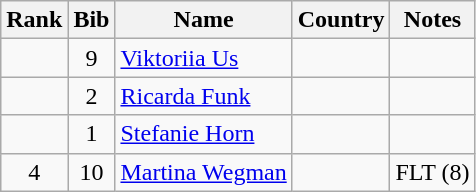<table class="wikitable" style="text-align:center;">
<tr>
<th>Rank</th>
<th>Bib</th>
<th>Name</th>
<th>Country</th>
<th>Notes</th>
</tr>
<tr>
<td></td>
<td>9</td>
<td align=left><a href='#'>Viktoriia Us</a></td>
<td align=left></td>
<td></td>
</tr>
<tr>
<td></td>
<td>2</td>
<td align=left><a href='#'>Ricarda Funk</a></td>
<td align=left></td>
<td></td>
</tr>
<tr>
<td></td>
<td>1</td>
<td align=left><a href='#'>Stefanie Horn</a></td>
<td align=left></td>
<td></td>
</tr>
<tr>
<td>4</td>
<td>10</td>
<td align=left><a href='#'>Martina Wegman</a></td>
<td align=left></td>
<td>FLT (8)</td>
</tr>
</table>
